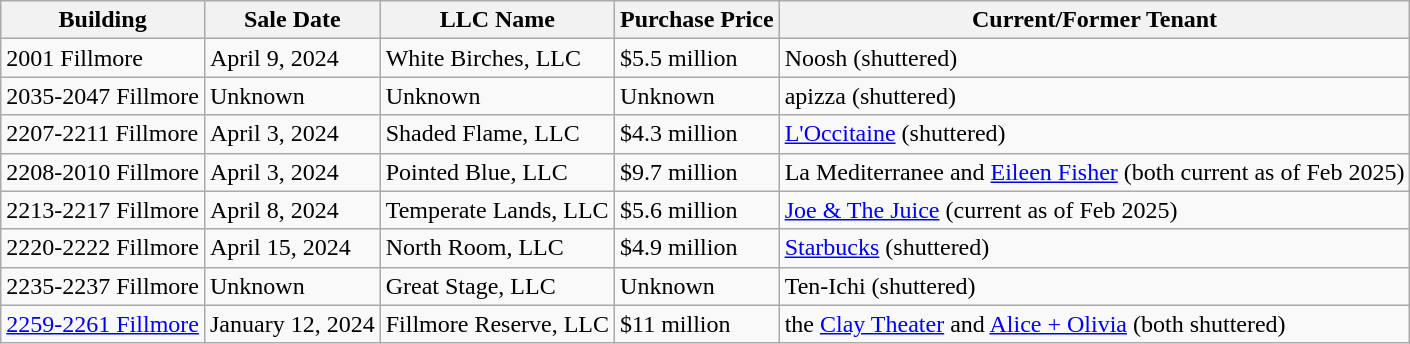<table class="wikitable">
<tr>
<th>Building</th>
<th>Sale Date</th>
<th>LLC Name</th>
<th>Purchase Price</th>
<th>Current/Former Tenant</th>
</tr>
<tr>
<td>2001 Fillmore</td>
<td>April 9, 2024</td>
<td>White Birches, LLC</td>
<td>$5.5 million</td>
<td>Noosh (shuttered)</td>
</tr>
<tr>
<td>2035-2047 Fillmore</td>
<td>Unknown</td>
<td>Unknown</td>
<td>Unknown</td>
<td>apizza (shuttered)</td>
</tr>
<tr>
<td>2207-2211 Fillmore</td>
<td>April 3, 2024</td>
<td>Shaded Flame, LLC</td>
<td>$4.3 million</td>
<td><a href='#'>L'Occitaine</a> (shuttered)</td>
</tr>
<tr>
<td>2208-2010 Fillmore</td>
<td>April 3, 2024</td>
<td>Pointed Blue, LLC</td>
<td>$9.7 million</td>
<td>La Mediterranee and <a href='#'>Eileen Fisher</a> (both current as of Feb 2025)</td>
</tr>
<tr>
<td>2213-2217 Fillmore</td>
<td>April 8, 2024</td>
<td>Temperate Lands, LLC</td>
<td>$5.6 million</td>
<td><a href='#'>Joe & The Juice</a> (current as of Feb 2025)</td>
</tr>
<tr>
<td>2220-2222 Fillmore</td>
<td>April 15, 2024</td>
<td>North Room, LLC</td>
<td>$4.9 million</td>
<td><a href='#'>Starbucks</a> (shuttered)</td>
</tr>
<tr>
<td>2235-2237 Fillmore</td>
<td>Unknown</td>
<td>Great Stage, LLC</td>
<td>Unknown</td>
<td>Ten-Ichi (shuttered)</td>
</tr>
<tr>
<td><a href='#'>2259-2261 Fillmore</a></td>
<td>January 12, 2024</td>
<td>Fillmore Reserve, LLC</td>
<td>$11 million</td>
<td>the <a href='#'>Clay Theater</a> and <a href='#'>Alice + Olivia</a> (both shuttered)</td>
</tr>
</table>
